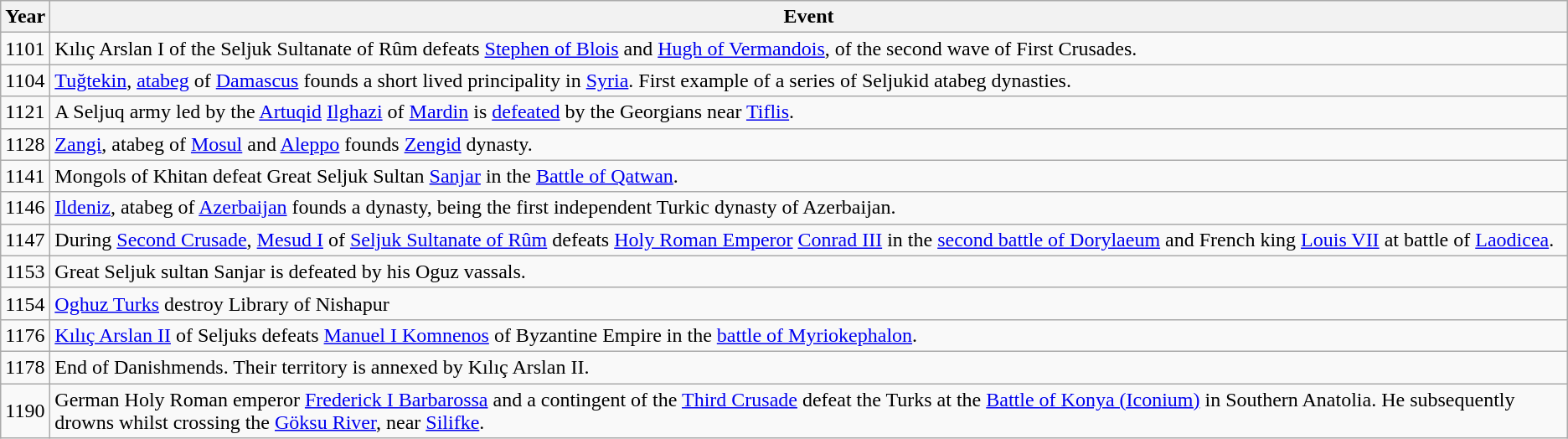<table class="sortable wikitable">
<tr>
<th>Year</th>
<th>Event</th>
</tr>
<tr>
<td>1101</td>
<td>Kılıç Arslan I of the Seljuk Sultanate of Rûm defeats  <a href='#'>Stephen of Blois</a> and <a href='#'>Hugh of Vermandois</a>, of the second wave of First Crusades.</td>
</tr>
<tr>
<td>1104</td>
<td><a href='#'>Tuğtekin</a>, <a href='#'>atabeg</a> of <a href='#'>Damascus</a> founds a short lived principality in <a href='#'>Syria</a>. First example of a series of Seljukid atabeg dynasties.</td>
</tr>
<tr>
<td>1121</td>
<td>A Seljuq army led by the <a href='#'>Artuqid</a> <a href='#'>Ilghazi</a> of <a href='#'>Mardin</a> is <a href='#'>defeated</a> by the Georgians near <a href='#'>Tiflis</a>.</td>
</tr>
<tr>
<td>1128</td>
<td><a href='#'>Zangi</a>, atabeg of <a href='#'>Mosul</a> and <a href='#'>Aleppo</a> founds <a href='#'>Zengid</a> dynasty.</td>
</tr>
<tr>
<td>1141</td>
<td>Mongols of Khitan defeat Great Seljuk Sultan <a href='#'>Sanjar</a> in the <a href='#'>Battle of Qatwan</a>.</td>
</tr>
<tr>
<td>1146</td>
<td><a href='#'>Ildeniz</a>, atabeg of <a href='#'>Azerbaijan</a> founds a dynasty, being the first independent Turkic dynasty of Azerbaijan.</td>
</tr>
<tr>
<td>1147</td>
<td>During <a href='#'>Second Crusade</a>, <a href='#'>Mesud I</a> of <a href='#'>Seljuk Sultanate of Rûm</a> defeats <a href='#'>Holy Roman Emperor</a> <a href='#'>Conrad III</a> in the <a href='#'>second battle of Dorylaeum</a> and French king <a href='#'>Louis VII</a> at battle of <a href='#'>Laodicea</a>.</td>
</tr>
<tr>
<td>1153</td>
<td>Great Seljuk sultan Sanjar is defeated by his Oguz vassals.</td>
</tr>
<tr>
<td>1154</td>
<td><a href='#'>Oghuz Turks</a> destroy Library of Nishapur</td>
</tr>
<tr>
<td>1176</td>
<td><a href='#'>Kılıç Arslan II</a> of Seljuks defeats <a href='#'>Manuel I Komnenos</a> of Byzantine Empire in the <a href='#'>battle of Myriokephalon</a>.</td>
</tr>
<tr>
<td>1178</td>
<td>End of Danishmends. Their territory is annexed by Kılıç Arslan II.</td>
</tr>
<tr>
<td>1190</td>
<td>German Holy Roman emperor <a href='#'>Frederick I Barbarossa</a> and a contingent of the <a href='#'>Third Crusade</a> defeat the Turks at the <a href='#'>Battle of Konya (Iconium)</a> in Southern Anatolia. He subsequently drowns whilst crossing the <a href='#'>Göksu River</a>, near <a href='#'>Silifke</a>.</td>
</tr>
</table>
